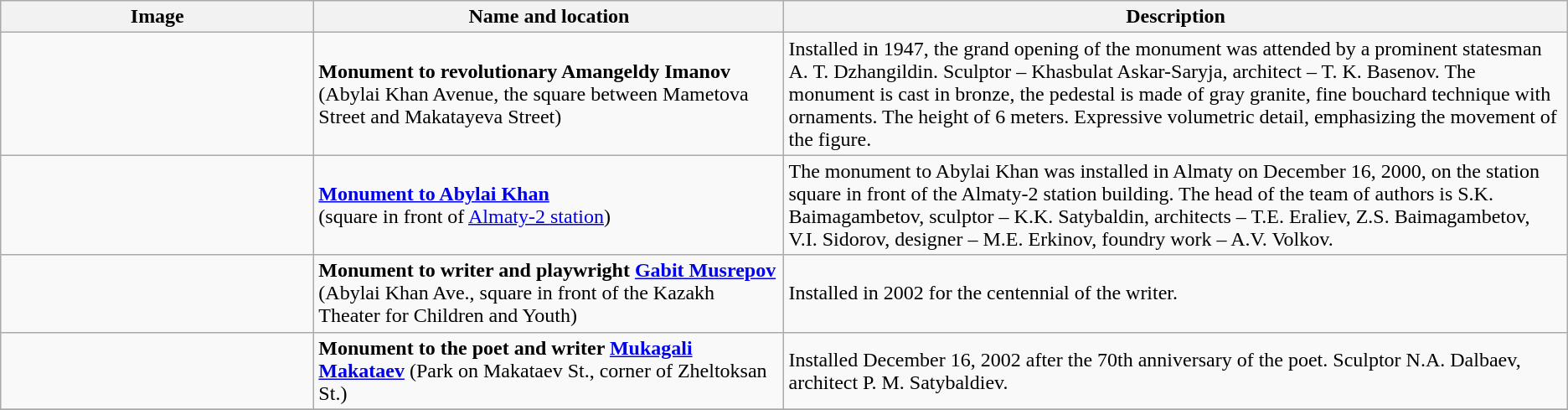<table class="wikitable wide">
<tr>
<th width="20%">Image</th>
<th width="30%">Name and location</th>
<th width="50%">Description</th>
</tr>
<tr>
<td></td>
<td><strong>Monument to revolutionary Amangeldy Imanov</strong> (Abylai Khan Avenue, the square between Mametova Street and Makatayeva Street)</td>
<td>Installed in 1947, the grand opening of the monument was attended by a prominent statesman A. T. Dzhangildin. Sculptor – Khasbulat Askar-Saryja, architect – T. K. Basenov. The monument is cast in bronze, the pedestal is made of gray granite, fine bouchard technique with ornaments. The height of 6 meters. Expressive volumetric detail, emphasizing the movement of the figure.</td>
</tr>
<tr>
<td></td>
<td><strong><a href='#'>Monument to Abylai Khan</a></strong><br>(square in front of <a href='#'>Almaty-2 station</a>)</td>
<td>The monument to Abylai Khan was installed in Almaty on December 16, 2000, on the station square in front of the Almaty-2 station building. The head of the team of authors is S.K. Baimagambetov, sculptor – K.K. Satybaldin, architects – T.E. Eraliev, Z.S. Baimagambetov, V.I. Sidorov, designer – M.E. Erkinov, foundry work – A.V. Volkov.</td>
</tr>
<tr>
<td></td>
<td><strong>Monument to writer and playwright <a href='#'>Gabit Musrepov</a></strong><br>(Abylai Khan Ave., square in front of the Kazakh Theater for Children and Youth)</td>
<td>Installed in 2002 for the centennial of the writer.</td>
</tr>
<tr>
<td></td>
<td><strong>Monument to the poet and writer <a href='#'>Mukagali Makataev</a></strong> (Park on Makataev St., corner of Zheltoksan St.)</td>
<td>Installed December 16, 2002 after the 70th anniversary of the poet. Sculptor N.A. Dalbaev, architect Р. M. Satybaldiev.</td>
</tr>
<tr>
</tr>
</table>
